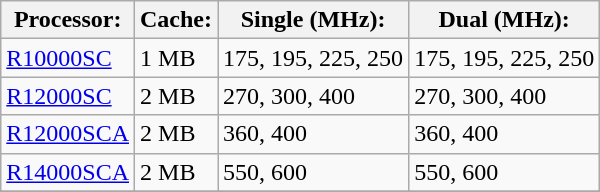<table class="wikitable">
<tr>
<th>Processor:</th>
<th>Cache:</th>
<th>Single (MHz):</th>
<th>Dual (MHz):</th>
</tr>
<tr>
<td><a href='#'>R10000SC</a></td>
<td>1 MB</td>
<td>175, 195, 225, 250</td>
<td>175, 195, 225, 250</td>
</tr>
<tr>
<td><a href='#'>R12000SC</a></td>
<td>2 MB</td>
<td>270, 300, 400</td>
<td>270, 300, 400</td>
</tr>
<tr>
<td><a href='#'>R12000SCA</a></td>
<td>2 MB</td>
<td>360, 400</td>
<td>360, 400</td>
</tr>
<tr>
<td><a href='#'>R14000SCA</a></td>
<td>2 MB</td>
<td>550, 600</td>
<td>550, 600</td>
</tr>
<tr>
</tr>
</table>
